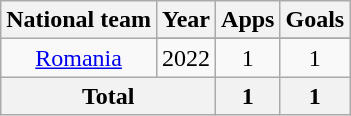<table class="wikitable" style="text-align: center;">
<tr>
<th>National team</th>
<th>Year</th>
<th>Apps</th>
<th>Goals</th>
</tr>
<tr>
<td rowspan="2"><a href='#'>Romania</a></td>
</tr>
<tr>
<td>2022</td>
<td>1</td>
<td>1</td>
</tr>
<tr>
<th colspan=2>Total</th>
<th>1</th>
<th>1</th>
</tr>
</table>
